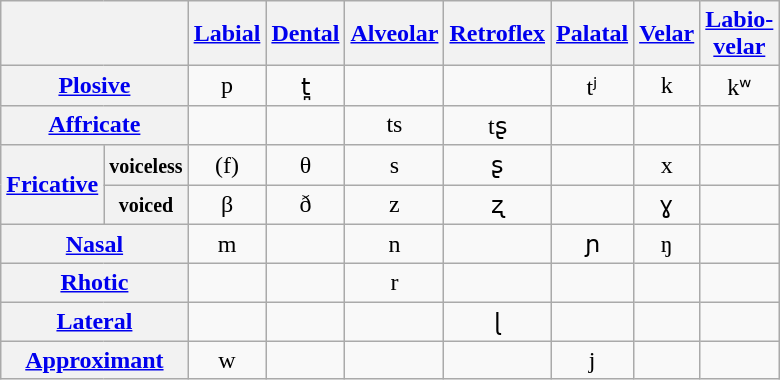<table class="wikitable" style=text-align:center>
<tr>
<th colspan="2"></th>
<th><a href='#'>Labial</a></th>
<th><a href='#'>Dental</a></th>
<th><a href='#'>Alveolar</a></th>
<th><a href='#'>Retroflex</a></th>
<th><a href='#'>Palatal</a></th>
<th><a href='#'>Velar</a></th>
<th><a href='#'>Labio-<br>velar</a></th>
</tr>
<tr align="center">
<th colspan="2"><a href='#'>Plosive</a></th>
<td>p</td>
<td>t̪</td>
<td></td>
<td></td>
<td>tʲ</td>
<td>k</td>
<td>kʷ</td>
</tr>
<tr>
<th colspan="2"><a href='#'>Affricate</a></th>
<td></td>
<td></td>
<td>ts</td>
<td>tʂ</td>
<td></td>
<td></td>
<td></td>
</tr>
<tr align="center">
<th rowspan="2"><a href='#'>Fricative</a></th>
<th><small>voiceless</small></th>
<td>(f)</td>
<td>θ</td>
<td>s</td>
<td>ʂ</td>
<td></td>
<td>x</td>
<td></td>
</tr>
<tr>
<th><small>voiced</small></th>
<td>β</td>
<td>ð</td>
<td>z</td>
<td>ʐ</td>
<td></td>
<td>ɣ</td>
<td></td>
</tr>
<tr align="center">
<th colspan="2"><a href='#'>Nasal</a></th>
<td>m</td>
<td></td>
<td>n</td>
<td></td>
<td>ɲ</td>
<td>ŋ</td>
<td></td>
</tr>
<tr>
<th colspan="2"><a href='#'>Rhotic</a></th>
<td></td>
<td></td>
<td>r</td>
<td></td>
<td></td>
<td></td>
<td></td>
</tr>
<tr>
<th colspan="2"><a href='#'>Lateral</a></th>
<td></td>
<td></td>
<td></td>
<td>ɭ</td>
<td></td>
<td></td>
<td></td>
</tr>
<tr align="center">
<th colspan="2"><a href='#'>Approximant</a></th>
<td>w</td>
<td></td>
<td></td>
<td></td>
<td>j</td>
<td></td>
<td></td>
</tr>
</table>
